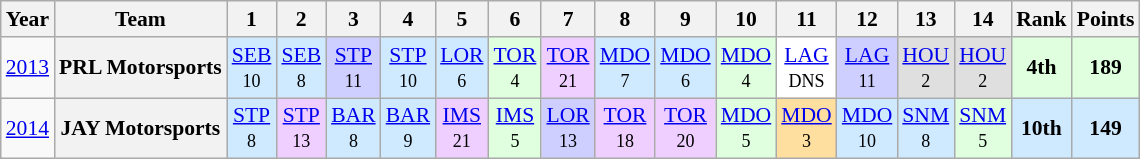<table class="wikitable" style="text-align:center; font-size:90%">
<tr>
<th>Year</th>
<th>Team</th>
<th>1</th>
<th>2</th>
<th>3</th>
<th>4</th>
<th>5</th>
<th>6</th>
<th>7</th>
<th>8</th>
<th>9</th>
<th>10</th>
<th>11</th>
<th>12</th>
<th>13</th>
<th>14</th>
<th>Rank</th>
<th>Points</th>
</tr>
<tr>
<td><a href='#'>2013</a></td>
<th>PRL Motorsports</th>
<td style="background:#CFEAFF;"><a href='#'>SEB</a><br><small>10</small></td>
<td style="background:#CFEAFF;"><a href='#'>SEB</a><br><small>8</small></td>
<td style="background:#CFCFFF;"><a href='#'>STP</a><br><small>11</small></td>
<td style="background:#CFEAFF;"><a href='#'>STP</a><br><small>10</small></td>
<td style="background:#CFEAFF;"><a href='#'>LOR</a><br><small>6</small></td>
<td style="background:#DFFFDF;"><a href='#'>TOR</a><br><small>4</small></td>
<td style="background:#EFCFFF;"><a href='#'>TOR</a><br><small>21</small></td>
<td style="background:#CFEAFF;"><a href='#'>MDO</a><br><small>7</small></td>
<td style="background:#CFEAFF;"><a href='#'>MDO</a><br><small>6</small></td>
<td style="background:#DFFFDF;"><a href='#'>MDO</a><br><small>4</small></td>
<td style="background:#FFFFFF;"><a href='#'>LAG</a><br><small>DNS</small></td>
<td style="background:#CFCFFF;"><a href='#'>LAG</a><br><small>11</small></td>
<td style="background:#DFDFDF;"><a href='#'>HOU</a><br><small>2</small></td>
<td style="background:#DFDFDF;"><a href='#'>HOU</a><br><small>2</small></td>
<td style="background:#DFFFDF;"><strong>4th</strong></td>
<td style="background:#DFFFDF;"><strong>189</strong></td>
</tr>
<tr>
<td><a href='#'>2014</a></td>
<th>JAY Motorsports</th>
<td style="background:#CFEAFF;"><a href='#'>STP</a><br><small>8</small></td>
<td style="background:#EFCFFF;"><a href='#'>STP</a><br><small>13</small></td>
<td style="background:#CFEAFF;"><a href='#'>BAR</a><br><small>8</small></td>
<td style="background:#CFEAFF;"><a href='#'>BAR</a><br><small>9</small></td>
<td style="background:#EFCFFF;"><a href='#'>IMS</a><br><small>21</small></td>
<td style="background:#DFFFDF;"><a href='#'>IMS</a><br><small>5</small></td>
<td style="background:#CFCFFF;"><a href='#'>LOR</a><br><small>13</small></td>
<td style="background:#EFCFFF;"><a href='#'>TOR</a><br><small>18</small></td>
<td style="background:#EFCFFF;"><a href='#'>TOR</a><br><small>20</small></td>
<td style="background:#DFFFDF;"><a href='#'>MDO</a><br><small>5</small></td>
<td style="background:#FFDF9F;"><a href='#'>MDO</a><br><small>3</small></td>
<td style="background:#CFEAFF;"><a href='#'>MDO</a><br><small>10</small></td>
<td style="background:#CFEAFF;"><a href='#'>SNM</a><br><small>8</small></td>
<td style="background:#DFFFDF;"><a href='#'>SNM</a><br><small>5</small></td>
<td style="background:#CFEAFF;"><strong>10th</strong></td>
<td style="background:#CFEAFF;"><strong>149</strong></td>
</tr>
</table>
